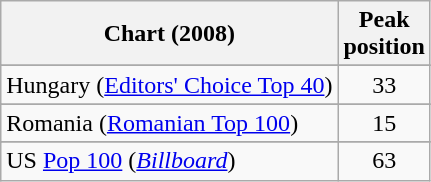<table class="wikitable sortable">
<tr>
<th>Chart (2008)</th>
<th>Peak<br>position</th>
</tr>
<tr>
</tr>
<tr>
</tr>
<tr>
</tr>
<tr>
</tr>
<tr>
</tr>
<tr>
<td>Hungary (<a href='#'>Editors' Choice Top 40</a>)</td>
<td style="text-align:center;">33</td>
</tr>
<tr>
</tr>
<tr>
<td>Romania (<a href='#'>Romanian Top 100</a>)</td>
<td style="text-align:center;">15</td>
</tr>
<tr>
</tr>
<tr>
</tr>
<tr>
</tr>
<tr>
</tr>
<tr>
</tr>
<tr>
<td>US <a href='#'>Pop 100</a> (<em><a href='#'>Billboard</a></em>)</td>
<td style="text-align:center;">63</td>
</tr>
</table>
